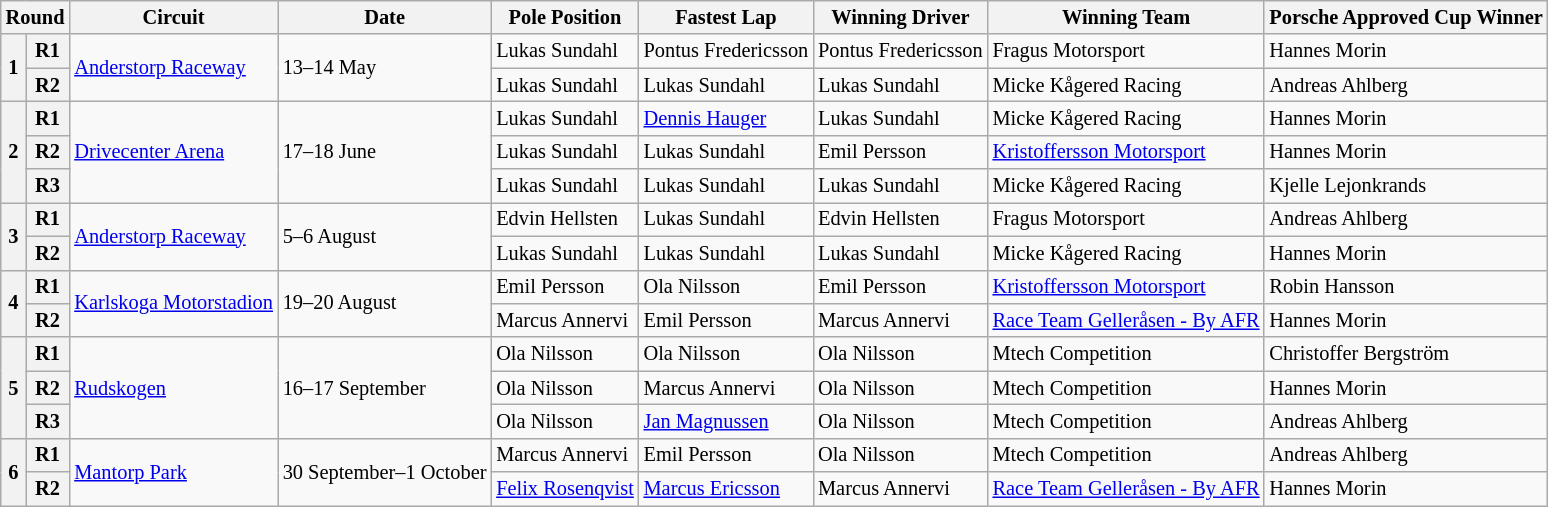<table class="wikitable" style="font-size:85%;">
<tr>
<th colspan="2">Round</th>
<th>Circuit</th>
<th>Date</th>
<th>Pole Position</th>
<th>Fastest Lap</th>
<th>Winning Driver</th>
<th>Winning Team</th>
<th>Porsche Approved Cup Winner</th>
</tr>
<tr>
<th rowspan="2">1</th>
<th>R1</th>
<td rowspan="2"> <a href='#'>Anderstorp Raceway</a></td>
<td rowspan="2">13–14 May</td>
<td> Lukas Sundahl</td>
<td> Pontus Fredericsson</td>
<td> Pontus Fredericsson</td>
<td> Fragus Motorsport</td>
<td> Hannes Morin</td>
</tr>
<tr>
<th>R2</th>
<td> Lukas Sundahl</td>
<td> Lukas Sundahl</td>
<td> Lukas Sundahl</td>
<td> Micke Kågered Racing</td>
<td> Andreas Ahlberg</td>
</tr>
<tr>
<th rowspan="3">2</th>
<th>R1</th>
<td rowspan="3"> <a href='#'>Drivecenter Arena</a></td>
<td rowspan="3">17–18 June</td>
<td> Lukas Sundahl</td>
<td> <a href='#'>Dennis Hauger</a></td>
<td> Lukas Sundahl</td>
<td> Micke Kågered Racing</td>
<td> Hannes Morin</td>
</tr>
<tr>
<th>R2</th>
<td> Lukas Sundahl</td>
<td> Lukas Sundahl</td>
<td> Emil Persson</td>
<td> <a href='#'>Kristoffersson Motorsport</a></td>
<td> Hannes Morin</td>
</tr>
<tr>
<th>R3</th>
<td> Lukas Sundahl</td>
<td> Lukas Sundahl</td>
<td> Lukas Sundahl</td>
<td> Micke Kågered Racing</td>
<td> Kjelle Lejonkrands</td>
</tr>
<tr>
<th rowspan="2">3</th>
<th>R1</th>
<td rowspan="2"> <a href='#'>Anderstorp Raceway</a></td>
<td rowspan="2">5–6 August</td>
<td> Edvin Hellsten</td>
<td> Lukas Sundahl</td>
<td> Edvin Hellsten</td>
<td> Fragus Motorsport</td>
<td> Andreas Ahlberg</td>
</tr>
<tr>
<th>R2</th>
<td> Lukas Sundahl</td>
<td> Lukas Sundahl</td>
<td> Lukas Sundahl</td>
<td> Micke Kågered Racing</td>
<td> Hannes Morin</td>
</tr>
<tr>
<th rowspan="2">4</th>
<th>R1</th>
<td rowspan="2"> <a href='#'>Karlskoga Motorstadion</a></td>
<td rowspan="2">19–20 August</td>
<td> Emil Persson</td>
<td> Ola Nilsson</td>
<td> Emil Persson</td>
<td> <a href='#'>Kristoffersson Motorsport</a></td>
<td> Robin Hansson</td>
</tr>
<tr>
<th>R2</th>
<td> Marcus Annervi</td>
<td> Emil Persson</td>
<td> Marcus Annervi</td>
<td> <a href='#'>Race Team Gelleråsen - By AFR</a></td>
<td> Hannes Morin</td>
</tr>
<tr>
<th rowspan="3">5</th>
<th>R1</th>
<td rowspan="3"> <a href='#'>Rudskogen</a></td>
<td rowspan="3">16–17 September</td>
<td> Ola Nilsson</td>
<td> Ola Nilsson</td>
<td> Ola Nilsson</td>
<td> Mtech Competition</td>
<td> Christoffer Bergström</td>
</tr>
<tr>
<th>R2</th>
<td> Ola Nilsson</td>
<td> Marcus Annervi</td>
<td> Ola Nilsson</td>
<td> Mtech Competition</td>
<td> Hannes Morin</td>
</tr>
<tr>
<th>R3</th>
<td> Ola Nilsson</td>
<td> <a href='#'>Jan Magnussen</a></td>
<td> Ola Nilsson</td>
<td> Mtech Competition</td>
<td> Andreas Ahlberg</td>
</tr>
<tr>
<th rowspan="2">6</th>
<th>R1</th>
<td rowspan="2"> <a href='#'>Mantorp Park</a></td>
<td rowspan="2">30 September–1 October</td>
<td> Marcus Annervi</td>
<td> Emil Persson</td>
<td> Ola Nilsson</td>
<td> Mtech Competition</td>
<td> Andreas Ahlberg</td>
</tr>
<tr>
<th>R2</th>
<td> <a href='#'>Felix Rosenqvist</a></td>
<td> <a href='#'>Marcus Ericsson</a></td>
<td> Marcus Annervi</td>
<td> <a href='#'>Race Team Gelleråsen - By AFR</a></td>
<td> Hannes Morin</td>
</tr>
</table>
